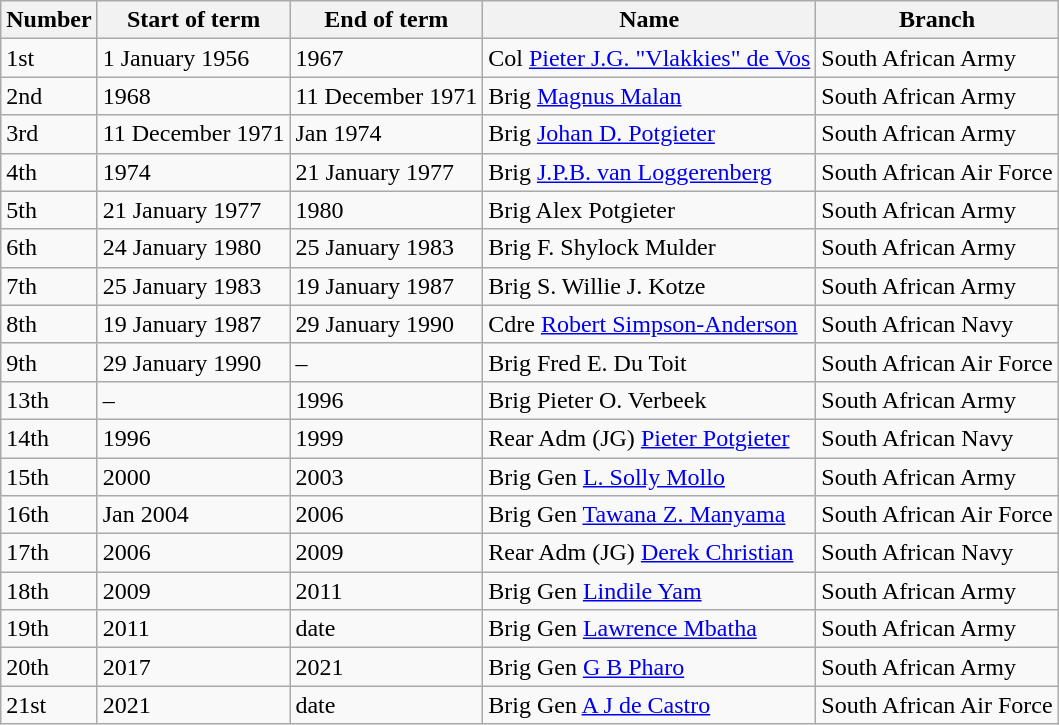<table class="wikitable">
<tr>
<th>Number</th>
<th>Start of term</th>
<th>End of term</th>
<th>Name</th>
<th>Branch</th>
</tr>
<tr>
<td>1st</td>
<td>1 January 1956</td>
<td>1967</td>
<td>Col <a href='#'>Pieter J.G. "Vlakkies" de Vos</a></td>
<td>South African Army</td>
</tr>
<tr>
<td>2nd</td>
<td>1968</td>
<td>11 December 1971</td>
<td>Brig <a href='#'>Magnus Malan</a> </td>
<td>South African Army</td>
</tr>
<tr>
<td>3rd</td>
<td>11 December 1971</td>
<td>Jan 1974</td>
<td>Brig <a href='#'>Johan D. Potgieter</a></td>
<td>South African Army</td>
</tr>
<tr>
<td>4th</td>
<td>1974</td>
<td>21 January 1977</td>
<td>Brig <a href='#'>J.P.B. van Loggerenberg</a> </td>
<td>South African Air Force</td>
</tr>
<tr>
<td>5th</td>
<td>21 January 1977</td>
<td>1980</td>
<td>Brig Alex Potgieter</td>
<td>South African Army</td>
</tr>
<tr>
<td>6th</td>
<td>24 January 1980</td>
<td>25 January 1983</td>
<td>Brig F. Shylock Mulder </td>
<td>South African Army</td>
</tr>
<tr>
<td>7th</td>
<td>25 January 1983</td>
<td>19 January 1987</td>
<td>Brig S. Willie J. Kotze</td>
<td>South African Army</td>
</tr>
<tr>
<td>8th</td>
<td>19 January 1987</td>
<td>29 January 1990</td>
<td>Cdre <a href='#'>Robert Simpson-Anderson</a> </td>
<td>South African Navy</td>
</tr>
<tr>
<td>9th</td>
<td>29 January 1990</td>
<td>–</td>
<td>Brig Fred E. Du Toit</td>
<td>South African Air Force<br></td>
</tr>
<tr>
<td>13th</td>
<td>–</td>
<td>1996</td>
<td>Brig Pieter O. Verbeek  </td>
<td>South African Army</td>
</tr>
<tr>
<td>14th</td>
<td>1996</td>
<td>1999</td>
<td>Rear Adm (JG) <a href='#'>Pieter Potgieter</a> </td>
<td>South African Navy</td>
</tr>
<tr>
<td>15th</td>
<td>2000</td>
<td>2003</td>
<td>Brig Gen <a href='#'>L. Solly Mollo</a> </td>
<td>South African Army</td>
</tr>
<tr>
<td>16th</td>
<td>Jan 2004</td>
<td>2006</td>
<td>Brig Gen <a href='#'>Tawana Z. Manyama</a></td>
<td>South African Air Force</td>
</tr>
<tr>
<td>17th</td>
<td>2006</td>
<td>2009</td>
<td>Rear Adm (JG) <a href='#'>Derek Christian</a> </td>
<td>South African Navy</td>
</tr>
<tr>
<td>18th</td>
<td>2009</td>
<td>2011</td>
<td>Brig Gen <a href='#'>Lindile Yam</a> </td>
<td>South African Army</td>
</tr>
<tr>
<td>19th</td>
<td>2011</td>
<td>date</td>
<td>Brig Gen <a href='#'>Lawrence Mbatha</a></td>
<td>South African Army</td>
</tr>
<tr>
<td>20th</td>
<td>2017</td>
<td>2021</td>
<td>Brig Gen <a href='#'>G B Pharo</a></td>
<td>South African Army</td>
</tr>
<tr>
<td>21st</td>
<td>2021</td>
<td>date</td>
<td>Brig Gen <a href='#'>A J de Castro</a></td>
<td>South African Air Force</td>
</tr>
</table>
